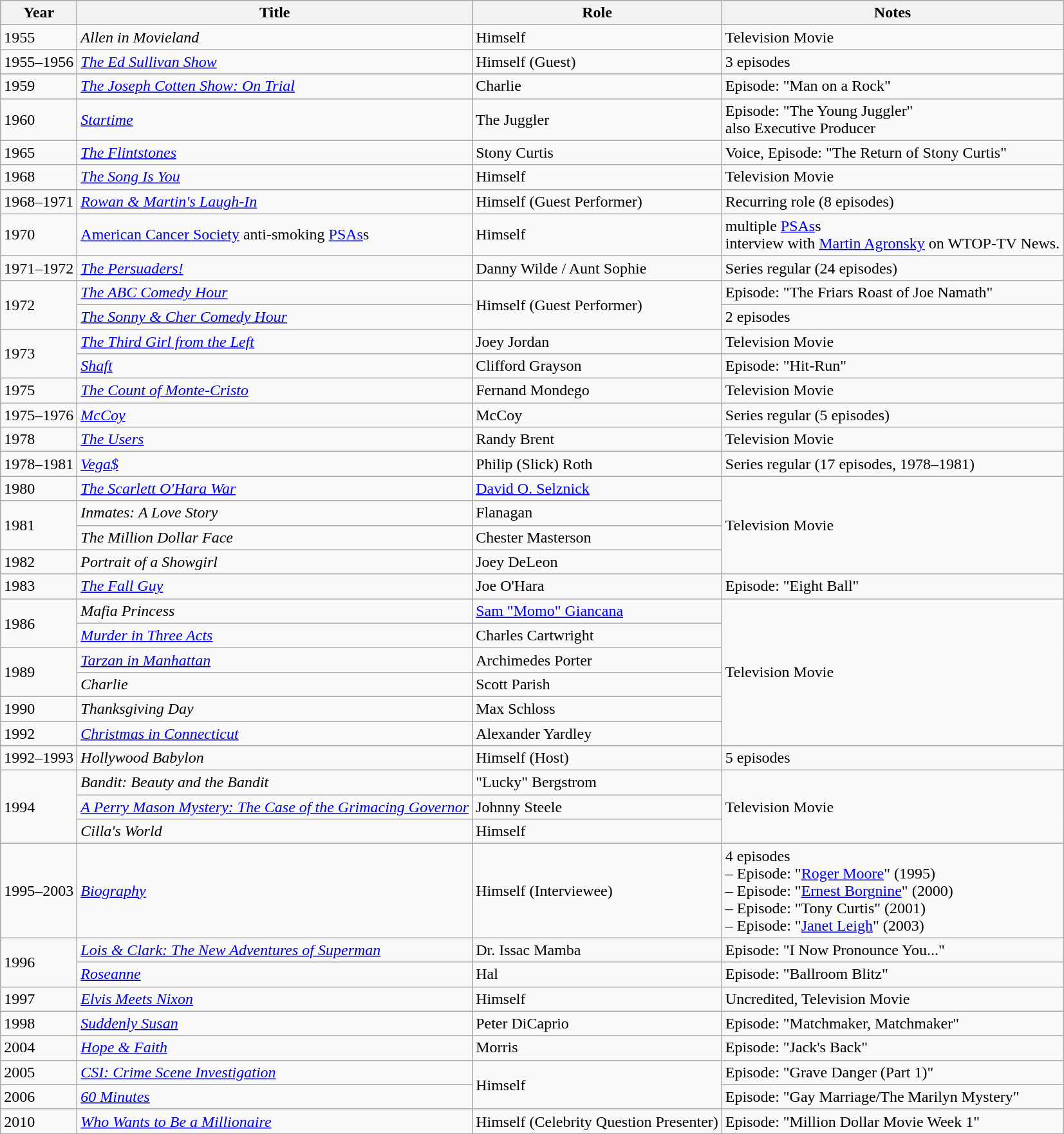<table class="wikitable">
<tr>
<th>Year</th>
<th>Title</th>
<th>Role</th>
<th>Notes</th>
</tr>
<tr>
<td>1955</td>
<td><em>Allen in Movieland</em></td>
<td>Himself</td>
<td>Television Movie</td>
</tr>
<tr>
<td>1955–1956</td>
<td><em><a href='#'>The Ed Sullivan Show</a></em></td>
<td>Himself (Guest)</td>
<td>3 episodes</td>
</tr>
<tr>
<td>1959</td>
<td><em><a href='#'>The Joseph Cotten Show: On Trial</a></em></td>
<td>Charlie</td>
<td>Episode: "Man on a Rock"</td>
</tr>
<tr>
<td>1960</td>
<td><em><a href='#'>Startime</a></em></td>
<td>The Juggler</td>
<td>Episode: "The Young Juggler"<br>also Executive Producer</td>
</tr>
<tr>
<td>1965</td>
<td><em><a href='#'>The Flintstones</a></em></td>
<td>Stony Curtis</td>
<td>Voice, Episode: "The Return of Stony Curtis"</td>
</tr>
<tr>
<td>1968</td>
<td><em><a href='#'>The Song Is You</a></em></td>
<td>Himself</td>
<td>Television Movie</td>
</tr>
<tr>
<td>1968–1971</td>
<td><em><a href='#'>Rowan & Martin's Laugh-In</a></em></td>
<td>Himself (Guest Performer)</td>
<td>Recurring role (8 episodes)</td>
</tr>
<tr>
<td>1970</td>
<td><a href='#'>American Cancer Society</a> anti-smoking <a href='#'>PSAs</a>s</td>
<td>Himself</td>
<td>multiple <a href='#'>PSAs</a>s <br> interview with <a href='#'>Martin Agronsky</a> on WTOP-TV News.</td>
</tr>
<tr>
<td>1971–1972</td>
<td><em><a href='#'>The Persuaders!</a></em></td>
<td>Danny Wilde / Aunt Sophie</td>
<td>Series regular (24 episodes)</td>
</tr>
<tr>
<td rowspan="2">1972</td>
<td><em><a href='#'>The ABC Comedy Hour</a></em></td>
<td rowspan="2">Himself (Guest Performer)</td>
<td>Episode: "The Friars Roast of Joe Namath"</td>
</tr>
<tr>
<td><em><a href='#'>The Sonny & Cher Comedy Hour</a></em></td>
<td>2 episodes</td>
</tr>
<tr>
<td rowspan="2">1973</td>
<td><em><a href='#'>The Third Girl from the Left</a></em></td>
<td>Joey Jordan</td>
<td>Television Movie</td>
</tr>
<tr>
<td><em><a href='#'>Shaft</a></em></td>
<td>Clifford Grayson</td>
<td>Episode: "Hit-Run"</td>
</tr>
<tr>
<td>1975</td>
<td><em><a href='#'>The Count of Monte-Cristo</a></em></td>
<td>Fernand Mondego</td>
<td>Television Movie</td>
</tr>
<tr>
<td>1975–1976</td>
<td><em><a href='#'>McCoy</a></em></td>
<td>McCoy</td>
<td>Series regular (5 episodes)</td>
</tr>
<tr>
<td>1978</td>
<td><em><a href='#'>The Users</a></em></td>
<td>Randy Brent</td>
<td>Television Movie</td>
</tr>
<tr>
<td>1978–1981</td>
<td><em><a href='#'>Vega$</a></em></td>
<td>Philip (Slick) Roth</td>
<td>Series regular (17 episodes, 1978–1981)</td>
</tr>
<tr>
<td>1980</td>
<td><em><a href='#'>The Scarlett O'Hara War</a></em></td>
<td><a href='#'>David O. Selznick</a></td>
<td rowspan="4">Television Movie</td>
</tr>
<tr>
<td rowspan="2">1981</td>
<td><em>Inmates: A Love Story</em></td>
<td>Flanagan</td>
</tr>
<tr>
<td><em>The Million Dollar Face</em></td>
<td>Chester Masterson</td>
</tr>
<tr>
<td>1982</td>
<td><em>Portrait of a Showgirl</em></td>
<td>Joey DeLeon</td>
</tr>
<tr>
<td>1983</td>
<td><em><a href='#'>The Fall Guy</a></em></td>
<td>Joe O'Hara</td>
<td>Episode: "Eight Ball"</td>
</tr>
<tr>
<td rowspan="2">1986</td>
<td><em>Mafia Princess</em></td>
<td><a href='#'>Sam "Momo" Giancana</a></td>
<td rowspan="6">Television Movie</td>
</tr>
<tr>
<td><em><a href='#'>Murder in Three Acts</a></em></td>
<td>Charles Cartwright</td>
</tr>
<tr>
<td rowspan="2">1989</td>
<td><em><a href='#'>Tarzan in Manhattan</a></em></td>
<td>Archimedes Porter</td>
</tr>
<tr>
<td><em>Charlie</em></td>
<td>Scott Parish</td>
</tr>
<tr>
<td>1990</td>
<td><em>Thanksgiving Day</em></td>
<td>Max Schloss</td>
</tr>
<tr>
<td>1992</td>
<td><em><a href='#'>Christmas in Connecticut</a></em></td>
<td>Alexander Yardley</td>
</tr>
<tr>
<td>1992–1993</td>
<td><em>Hollywood Babylon</em></td>
<td>Himself (Host)</td>
<td>5 episodes</td>
</tr>
<tr>
<td rowspan="3">1994</td>
<td><em>Bandit: Beauty and the Bandit</em></td>
<td>"Lucky" Bergstrom</td>
<td rowspan="3">Television Movie</td>
</tr>
<tr>
<td><em><a href='#'>A Perry Mason Mystery: The Case of the Grimacing Governor</a></em></td>
<td>Johnny Steele</td>
</tr>
<tr>
<td><em>Cilla's World</em></td>
<td>Himself</td>
</tr>
<tr>
<td>1995–2003</td>
<td><em><a href='#'>Biography</a></em></td>
<td>Himself (Interviewee)</td>
<td>4 episodes<br>– Episode: "<a href='#'>Roger Moore</a>" (1995)<br>– Episode: "<a href='#'>Ernest Borgnine</a>" (2000)<br>– Episode: "Tony Curtis" (2001)<br>– Episode: "<a href='#'>Janet Leigh</a>" (2003)</td>
</tr>
<tr>
<td rowspan="2">1996</td>
<td><em><a href='#'>Lois & Clark: The New Adventures of Superman</a></em></td>
<td>Dr. Issac Mamba</td>
<td>Episode: "I Now Pronounce You..."</td>
</tr>
<tr>
<td><em><a href='#'>Roseanne</a></em></td>
<td>Hal</td>
<td>Episode: "Ballroom Blitz"</td>
</tr>
<tr>
<td>1997</td>
<td><em><a href='#'>Elvis Meets Nixon</a></em></td>
<td>Himself</td>
<td>Uncredited, Television Movie</td>
</tr>
<tr>
<td>1998</td>
<td><em><a href='#'>Suddenly Susan</a></em></td>
<td>Peter DiCaprio</td>
<td>Episode: "Matchmaker, Matchmaker"</td>
</tr>
<tr>
<td>2004</td>
<td><em><a href='#'>Hope & Faith</a></em></td>
<td>Morris</td>
<td>Episode: "Jack's Back"</td>
</tr>
<tr>
<td>2005</td>
<td><em><a href='#'>CSI: Crime Scene Investigation</a></em></td>
<td rowspan="2">Himself</td>
<td>Episode: "Grave Danger (Part 1)"</td>
</tr>
<tr>
<td>2006</td>
<td><em><a href='#'>60 Minutes</a></em></td>
<td>Episode: "Gay Marriage/The Marilyn Mystery"</td>
</tr>
<tr>
<td>2010</td>
<td><em><a href='#'>Who Wants to Be a Millionaire</a></em></td>
<td>Himself (Celebrity Question Presenter)</td>
<td>Episode: "Million Dollar Movie Week 1"</td>
</tr>
</table>
